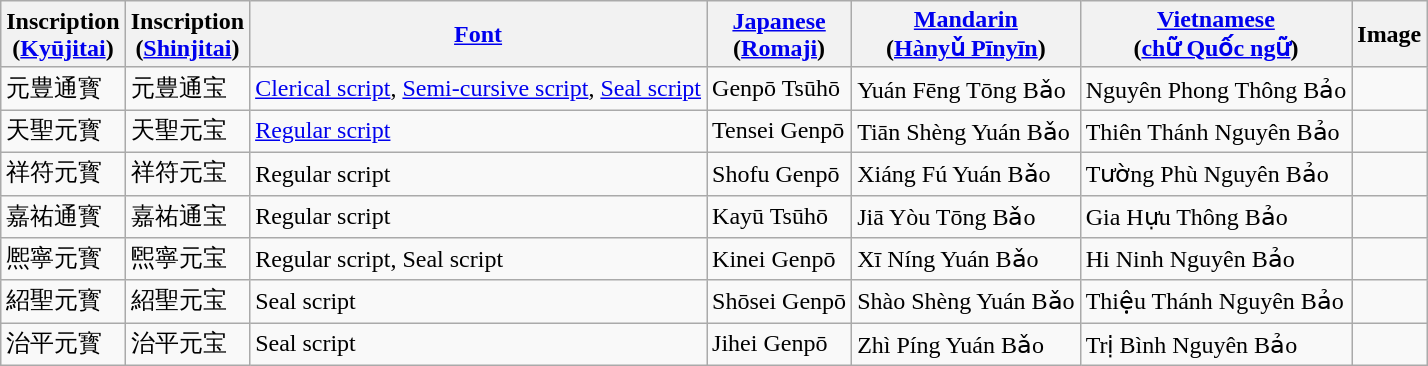<table class="wikitable">
<tr>
<th>Inscription<br>(<a href='#'>Kyūjitai</a>)</th>
<th>Inscription<br>(<a href='#'>Shinjitai</a>)</th>
<th><a href='#'>Font</a></th>
<th><a href='#'>Japanese</a><br>(<a href='#'>Romaji</a>)</th>
<th><a href='#'>Mandarin</a><br>(<a href='#'>Hànyǔ Pīnyīn</a>)</th>
<th><a href='#'>Vietnamese</a><br>(<a href='#'>chữ Quốc ngữ</a>)</th>
<th>Image</th>
</tr>
<tr>
<td>元豊通寳</td>
<td>元豊通宝</td>
<td><a href='#'>Clerical script</a>, <a href='#'>Semi-cursive script</a>, <a href='#'>Seal script</a></td>
<td>Genpō Tsūhō</td>
<td>Yuán Fēng Tōng Bǎo</td>
<td>Nguyên Phong Thông Bảo</td>
<td></td>
</tr>
<tr>
<td>天聖元寳</td>
<td>天聖元宝</td>
<td><a href='#'>Regular script</a></td>
<td>Tensei Genpō</td>
<td>Tiān Shèng Yuán Bǎo</td>
<td>Thiên Thánh Nguyên Bảo</td>
<td></td>
</tr>
<tr>
<td>祥符元寳</td>
<td>祥符元宝</td>
<td>Regular script</td>
<td>Shofu Genpō</td>
<td>Xiáng Fú Yuán Bǎo</td>
<td>Tường Phù Nguyên Bảo</td>
<td></td>
</tr>
<tr>
<td>嘉祐通寳</td>
<td>嘉祐通宝</td>
<td>Regular script</td>
<td>Kayū Tsūhō</td>
<td>Jiā Yòu Tōng Bǎo</td>
<td>Gia Hựu Thông Bảo</td>
<td></td>
</tr>
<tr>
<td>熈寧元寳</td>
<td>煕寧元宝</td>
<td>Regular script, Seal script</td>
<td>Kinei Genpō</td>
<td>Xī Níng Yuán Bǎo</td>
<td>Hi Ninh Nguyên Bảo</td>
<td></td>
</tr>
<tr>
<td>紹聖元寳</td>
<td>紹聖元宝</td>
<td>Seal script</td>
<td>Shōsei Genpō</td>
<td>Shào Shèng Yuán Bǎo</td>
<td>Thiệu Thánh Nguyên Bảo</td>
<td></td>
</tr>
<tr>
<td>治平元寳</td>
<td>治平元宝</td>
<td>Seal script</td>
<td>Jihei Genpō</td>
<td>Zhì Píng Yuán Bǎo</td>
<td>Trị Bình Nguyên Bảo</td>
<td></td>
</tr>
</table>
